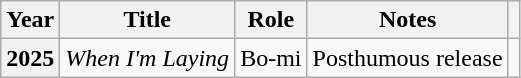<table class="wikitable plainrowheaders">
<tr>
<th scope="col">Year</th>
<th scope="col">Title</th>
<th scope="col">Role</th>
<th scope="col">Notes</th>
<th scope="col" class="unsortable"></th>
</tr>
<tr>
<th scope="row">2025</th>
<td><em>When I'm Laying</em></td>
<td>Bo-mi</td>
<td>Posthumous release</td>
<td style="text-align:center"></td>
</tr>
</table>
